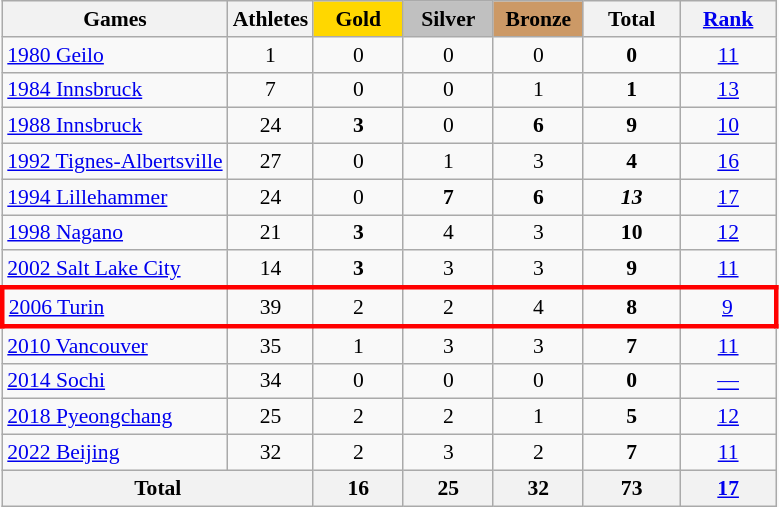<table class="wikitable" style="text-align:center; font-size:90%;">
<tr>
<th>Games</th>
<th>Athletes</th>
<td style="background:gold; width:3.7em; font-weight:bold;">Gold</td>
<td style="background:silver; width:3.7em; font-weight:bold;">Silver</td>
<td style="background:#cc9966; width:3.7em; font-weight:bold;">Bronze</td>
<th style="width:4em; font-weight:bold;">Total</th>
<th style="width:4em; font-weight:bold;"><a href='#'>Rank</a></th>
</tr>
<tr>
<td align=left> <a href='#'>1980 Geilo</a></td>
<td>1</td>
<td>0</td>
<td>0</td>
<td>0</td>
<td><strong>0</strong></td>
<td><a href='#'>11</a></td>
</tr>
<tr>
<td align=left> <a href='#'>1984 Innsbruck</a></td>
<td>7</td>
<td>0</td>
<td>0</td>
<td>1</td>
<td><strong>1</strong></td>
<td><a href='#'>13</a></td>
</tr>
<tr>
<td align=left> <a href='#'>1988 Innsbruck</a></td>
<td>24</td>
<td><strong>3</strong></td>
<td>0</td>
<td><strong>6</strong></td>
<td><strong>9</strong></td>
<td><a href='#'>10</a></td>
</tr>
<tr>
<td align=left> <a href='#'>1992 Tignes-Albertsville</a></td>
<td>27</td>
<td>0</td>
<td>1</td>
<td>3</td>
<td><strong>4</strong></td>
<td><a href='#'>16</a></td>
</tr>
<tr>
<td align=left> <a href='#'>1994 Lillehammer</a></td>
<td>24</td>
<td>0</td>
<td><strong>7</strong></td>
<td><strong>6</strong></td>
<td><strong><em>13</em></strong></td>
<td><a href='#'>17</a></td>
</tr>
<tr>
<td align=left> <a href='#'>1998 Nagano</a></td>
<td>21</td>
<td><strong>3</strong></td>
<td>4</td>
<td>3</td>
<td><strong>10</strong></td>
<td><a href='#'>12</a></td>
</tr>
<tr>
<td align=left> <a href='#'>2002 Salt Lake City</a></td>
<td>14</td>
<td><strong>3</strong></td>
<td>3</td>
<td>3</td>
<td><strong>9</strong></td>
<td><a href='#'>11</a></td>
</tr>
<tr style="border: 3px solid red">
<td align=left> <a href='#'>2006 Turin</a></td>
<td>39</td>
<td>2</td>
<td>2</td>
<td>4</td>
<td><strong>8</strong></td>
<td><a href='#'>9</a></td>
</tr>
<tr>
<td align=left> <a href='#'>2010 Vancouver</a></td>
<td>35</td>
<td>1</td>
<td>3</td>
<td>3</td>
<td><strong>7</strong></td>
<td><a href='#'>11</a></td>
</tr>
<tr>
<td align=left> <a href='#'>2014 Sochi</a></td>
<td>34</td>
<td>0</td>
<td>0</td>
<td>0</td>
<td><strong>0</strong></td>
<td><a href='#'>—</a></td>
</tr>
<tr>
<td align=left> <a href='#'>2018 Pyeongchang</a></td>
<td>25</td>
<td>2</td>
<td>2</td>
<td>1</td>
<td><strong>5</strong></td>
<td><a href='#'>12</a></td>
</tr>
<tr>
<td align=left> <a href='#'>2022 Beijing</a></td>
<td>32</td>
<td>2</td>
<td>3</td>
<td>2</td>
<td><strong>7</strong></td>
<td><a href='#'>11</a><br></td>
</tr>
<tr>
<th colspan=2>Total</th>
<th>16</th>
<th>25</th>
<th>32</th>
<th>73</th>
<th><a href='#'>17</a></th>
</tr>
</table>
